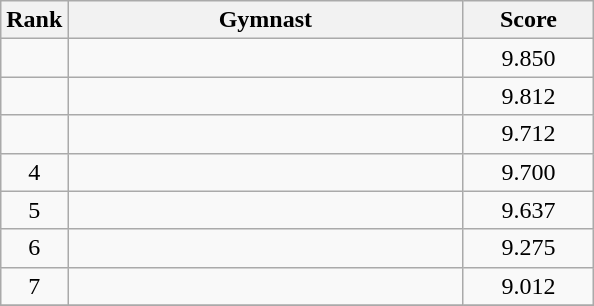<table class="wikitable" style="text-align:center">
<tr>
<th>Rank</th>
<th style="width:16em">Gymnast</th>
<th style="width:5em">Score</th>
</tr>
<tr>
<td></td>
<td align=left></td>
<td>9.850</td>
</tr>
<tr>
<td></td>
<td align=left></td>
<td>9.812</td>
</tr>
<tr>
<td></td>
<td align=left></td>
<td>9.712</td>
</tr>
<tr>
<td>4</td>
<td align=left></td>
<td>9.700</td>
</tr>
<tr>
<td>5</td>
<td align=left></td>
<td>9.637</td>
</tr>
<tr>
<td>6</td>
<td align=left></td>
<td>9.275</td>
</tr>
<tr>
<td>7</td>
<td align=left></td>
<td>9.012</td>
</tr>
<tr>
</tr>
</table>
